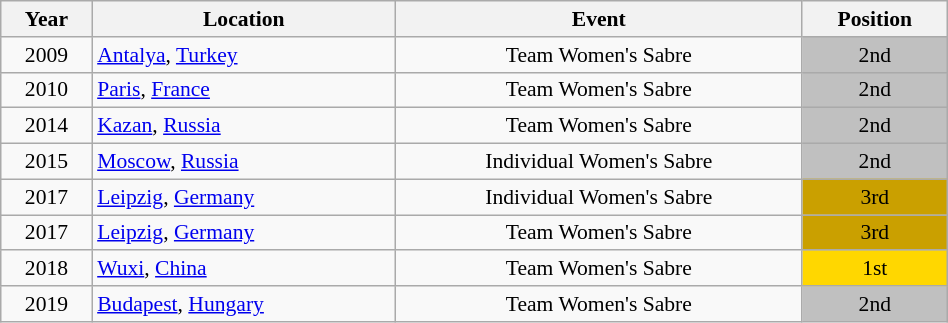<table class="wikitable" width="50%" style="font-size:90%; text-align:center;">
<tr>
<th>Year</th>
<th>Location</th>
<th>Event</th>
<th>Position</th>
</tr>
<tr>
<td>2009</td>
<td rowspan="1" align="left"> <a href='#'>Antalya</a>, <a href='#'>Turkey</a></td>
<td>Team Women's Sabre</td>
<td bgcolor="silver">2nd</td>
</tr>
<tr>
<td>2010</td>
<td rowspan="1" align="left"> <a href='#'>Paris</a>, <a href='#'>France</a></td>
<td>Team Women's Sabre</td>
<td bgcolor="silver">2nd</td>
</tr>
<tr>
<td rowspan="1">2014</td>
<td rowspan="1" align="left"> <a href='#'>Kazan</a>, <a href='#'>Russia</a></td>
<td>Team Women's Sabre</td>
<td bgcolor="silver">2nd</td>
</tr>
<tr>
<td>2015</td>
<td rowspan="1" align="left"> <a href='#'>Moscow</a>, <a href='#'>Russia</a></td>
<td>Individual Women's Sabre</td>
<td bgcolor="silver">2nd</td>
</tr>
<tr>
<td>2017</td>
<td rowspan="1" align="left"> <a href='#'>Leipzig</a>, <a href='#'>Germany</a></td>
<td>Individual Women's Sabre</td>
<td bgcolor="caramel">3rd</td>
</tr>
<tr>
<td rowspan="1">2017</td>
<td rowspan="1" align="left"> <a href='#'>Leipzig</a>, <a href='#'>Germany</a></td>
<td>Team Women's Sabre</td>
<td bgcolor="caramel">3rd</td>
</tr>
<tr>
<td>2018</td>
<td rowspan="1" align="left"> <a href='#'>Wuxi</a>, <a href='#'>China</a></td>
<td>Team Women's Sabre</td>
<td bgcolor="gold">1st</td>
</tr>
<tr>
<td>2019</td>
<td rowspan="1" align="left"> <a href='#'>Budapest</a>, <a href='#'>Hungary</a></td>
<td>Team Women's Sabre</td>
<td bgcolor="silver">2nd</td>
</tr>
</table>
